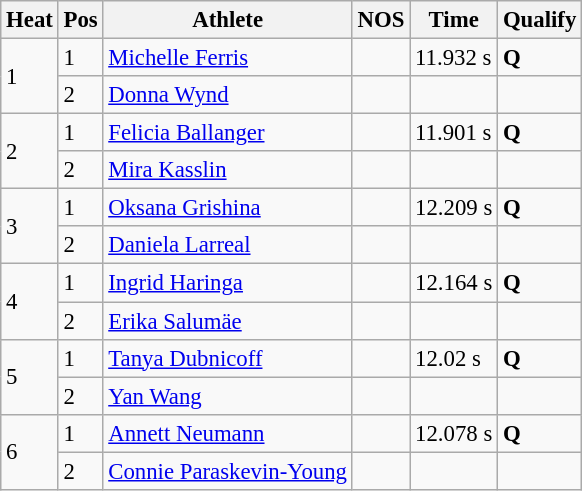<table class="wikitable" style="font-size:95%;">
<tr>
<th>Heat</th>
<th>Pos</th>
<th>Athlete</th>
<th>NOS</th>
<th>Time</th>
<th>Qualify</th>
</tr>
<tr>
<td rowspan=2>1</td>
<td>1</td>
<td><a href='#'>Michelle Ferris</a></td>
<td></td>
<td>11.932 s</td>
<td><strong>Q</strong></td>
</tr>
<tr>
<td>2</td>
<td><a href='#'>Donna Wynd</a></td>
<td></td>
<td></td>
<td></td>
</tr>
<tr>
<td rowspan=2>2</td>
<td>1</td>
<td><a href='#'>Felicia Ballanger</a></td>
<td></td>
<td>11.901 s</td>
<td><strong>Q</strong></td>
</tr>
<tr>
<td>2</td>
<td><a href='#'>Mira Kasslin</a></td>
<td></td>
<td></td>
<td></td>
</tr>
<tr>
<td rowspan=2>3</td>
<td>1</td>
<td><a href='#'>Oksana Grishina</a></td>
<td></td>
<td>12.209 s</td>
<td><strong>Q</strong></td>
</tr>
<tr>
<td>2</td>
<td><a href='#'>Daniela Larreal</a></td>
<td></td>
<td></td>
<td></td>
</tr>
<tr>
<td rowspan=2>4</td>
<td>1</td>
<td><a href='#'>Ingrid Haringa</a></td>
<td></td>
<td>12.164 s</td>
<td><strong>Q</strong></td>
</tr>
<tr>
<td>2</td>
<td><a href='#'>Erika Salumäe</a></td>
<td></td>
<td></td>
<td></td>
</tr>
<tr>
<td rowspan=2>5</td>
<td>1</td>
<td><a href='#'>Tanya Dubnicoff</a></td>
<td></td>
<td>12.02 s</td>
<td><strong>Q</strong></td>
</tr>
<tr>
<td>2</td>
<td><a href='#'>Yan Wang</a></td>
<td></td>
<td></td>
<td></td>
</tr>
<tr>
<td rowspan=2>6</td>
<td>1</td>
<td><a href='#'>Annett Neumann</a></td>
<td></td>
<td>12.078 s</td>
<td><strong>Q</strong></td>
</tr>
<tr>
<td>2</td>
<td><a href='#'>Connie Paraskevin-Young</a></td>
<td></td>
<td></td>
<td></td>
</tr>
</table>
